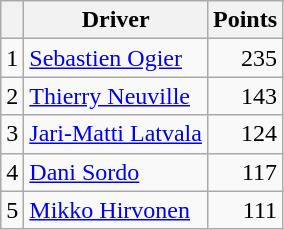<table class="wikitable">
<tr>
<th></th>
<th>Driver</th>
<th>Points</th>
</tr>
<tr>
<td>1</td>
<td> <a href='#'>Sebastien Ogier</a></td>
<td align="right">235</td>
</tr>
<tr>
<td>2</td>
<td> <a href='#'>Thierry Neuville</a></td>
<td align="right">143</td>
</tr>
<tr>
<td>3</td>
<td> <a href='#'>Jari-Matti Latvala</a></td>
<td align="right">124</td>
</tr>
<tr>
<td>4</td>
<td> <a href='#'>Dani Sordo</a></td>
<td align="right">117</td>
</tr>
<tr>
<td>5</td>
<td> <a href='#'>Mikko Hirvonen</a></td>
<td align="right">111</td>
</tr>
</table>
